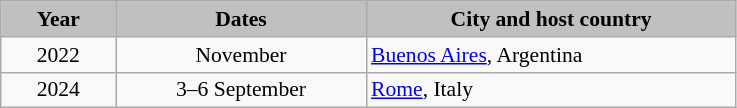<table class=wikitable style="font-size:90%;">
<tr>
<th style="width: 70px; background-color:#C0C0C0">Year</th>
<th style="width: 160px; background-color:#C0C0C0">Dates</th>
<th style="width: 240px; background-color:#C0C0C0">City and host country</th>
</tr>
<tr>
<td style="text-align:center">2022</td>
<td style="text-align:center">November</td>
<td> <a href='#'>Buenos Aires</a>, Argentina</td>
</tr>
<tr>
<td style="text-align:center">2024</td>
<td style="text-align:center">3–6 September</td>
<td> <a href='#'>Rome</a>, Italy</td>
</tr>
</table>
